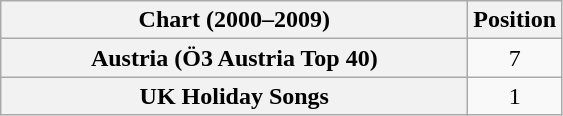<table class="wikitable sortable plainrowheaders" style="text-align:center">
<tr>
<th scope="col" style="width:19em;">Chart (2000–2009)</th>
<th scope="col">Position</th>
</tr>
<tr>
<th scope="row">Austria (Ö3 Austria Top 40)</th>
<td>7</td>
</tr>
<tr>
<th scope="row">UK Holiday Songs</th>
<td>1</td>
</tr>
</table>
